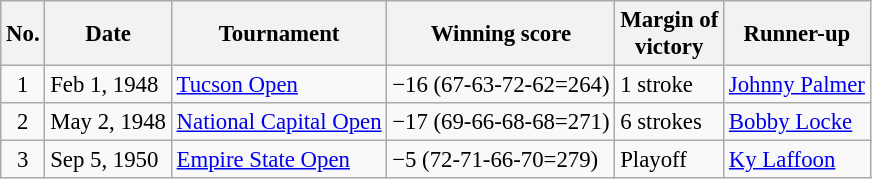<table class="wikitable" style="font-size:95%;">
<tr>
<th>No.</th>
<th>Date</th>
<th>Tournament</th>
<th>Winning score</th>
<th>Margin of<br>victory</th>
<th>Runner-up</th>
</tr>
<tr>
<td align=center>1</td>
<td>Feb 1, 1948</td>
<td><a href='#'>Tucson Open</a></td>
<td>−16 (67-63-72-62=264)</td>
<td>1 stroke</td>
<td> <a href='#'>Johnny Palmer</a></td>
</tr>
<tr>
<td align=center>2</td>
<td>May 2, 1948</td>
<td><a href='#'>National Capital Open</a></td>
<td>−17 (69-66-68-68=271)</td>
<td>6 strokes</td>
<td> <a href='#'>Bobby Locke</a></td>
</tr>
<tr>
<td align=center>3</td>
<td>Sep 5, 1950</td>
<td><a href='#'>Empire State Open</a></td>
<td>−5 (72-71-66-70=279)</td>
<td>Playoff</td>
<td> <a href='#'>Ky Laffoon</a></td>
</tr>
</table>
